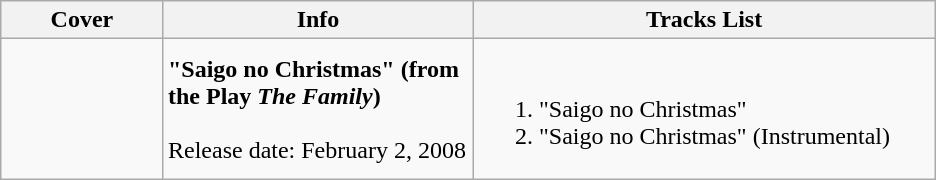<table class="wikitable" style="margin: 1em auto 1em auto">
<tr>
<th width="100">Cover</th>
<th width="200">Info</th>
<th width="300">Tracks List</th>
</tr>
<tr>
<td></td>
<td><strong>"Saigo no Christmas" (from the Play <em>The Family</em>)</strong><br><br>Release date:  February 2, 2008</td>
<td><br><ol><li>"Saigo no Christmas"</li><li>"Saigo no Christmas" (Instrumental)</li></ol></td>
</tr>
</table>
